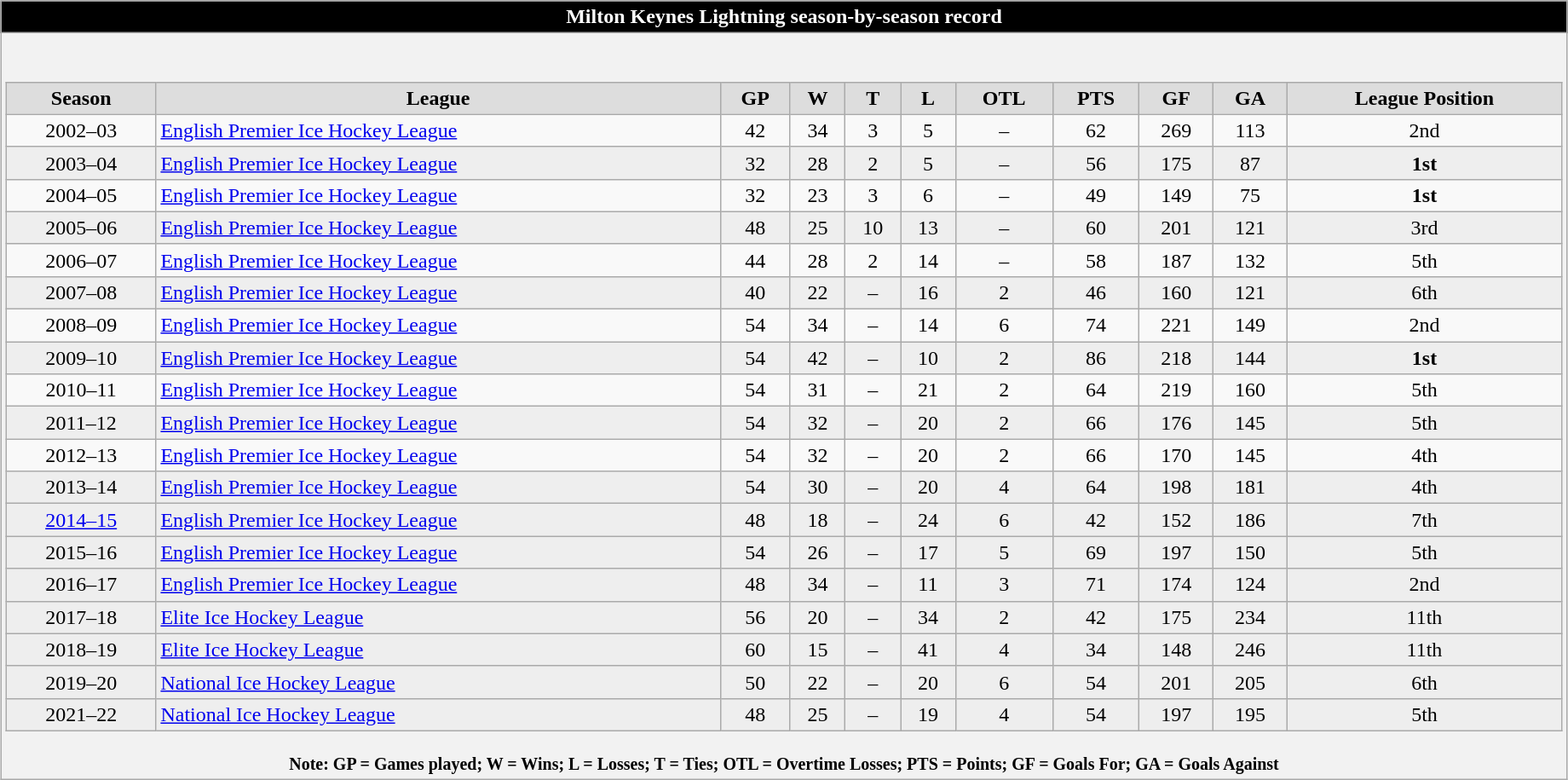<table class="wikitable" width=97% style="clear:both; margin:1.5em auto; text-align:center">
<tr>
<th colspan=11 style="background:#000000; color:#FFFFFF;">Milton Keynes Lightning season-by-season record</th>
</tr>
<tr>
<td style="background: #f2f2f2; border: 0; text-align: center"><br><table class="wikitable sortable" width=100%>
<tr style="font-weight:bold; background-color:#dddddd;" |>
<td>Season</td>
<td>League</td>
<td>GP</td>
<td>W</td>
<td>T</td>
<td>L</td>
<td>OTL</td>
<td>PTS</td>
<td>GF</td>
<td>GA</td>
<td>League Position</td>
</tr>
<tr align="center">
<td>2002–03</td>
<td align="left"><a href='#'>English Premier Ice Hockey League</a></td>
<td>42</td>
<td>34</td>
<td>3</td>
<td>5</td>
<td>–</td>
<td>62</td>
<td>269</td>
<td>113</td>
<td>2nd</td>
</tr>
<tr bgcolor="#eeeeee" align="center">
<td>2003–04</td>
<td align="left"><a href='#'>English Premier Ice Hockey League</a></td>
<td>32</td>
<td>28</td>
<td>2</td>
<td>5</td>
<td>–</td>
<td>56</td>
<td>175</td>
<td>87</td>
<td><strong>1st</strong></td>
</tr>
<tr align="center">
<td>2004–05</td>
<td align="left"><a href='#'>English Premier Ice Hockey League</a></td>
<td>32</td>
<td>23</td>
<td>3</td>
<td>6</td>
<td>–</td>
<td>49</td>
<td>149</td>
<td>75</td>
<td><strong>1st</strong></td>
</tr>
<tr bgcolor="#eeeeee" align="center">
<td>2005–06</td>
<td align="left"><a href='#'>English Premier Ice Hockey League</a></td>
<td>48</td>
<td>25</td>
<td>10</td>
<td>13</td>
<td>–</td>
<td>60</td>
<td>201</td>
<td>121</td>
<td>3rd</td>
</tr>
<tr align="center">
<td>2006–07</td>
<td align="left"><a href='#'>English Premier Ice Hockey League</a></td>
<td>44</td>
<td>28</td>
<td>2</td>
<td>14</td>
<td>–</td>
<td>58</td>
<td>187</td>
<td>132</td>
<td>5th</td>
</tr>
<tr bgcolor="#eeeeee" align="center">
<td>2007–08</td>
<td align="left"><a href='#'>English Premier Ice Hockey League</a></td>
<td>40</td>
<td>22</td>
<td>–</td>
<td>16</td>
<td>2</td>
<td>46</td>
<td>160</td>
<td>121</td>
<td>6th</td>
</tr>
<tr align="center">
<td>2008–09</td>
<td align="left"><a href='#'>English Premier Ice Hockey League</a></td>
<td>54</td>
<td>34</td>
<td>–</td>
<td>14</td>
<td>6</td>
<td>74</td>
<td>221</td>
<td>149</td>
<td>2nd</td>
</tr>
<tr bgcolor="#eeeeee" align="center">
<td>2009–10</td>
<td align="left"><a href='#'>English Premier Ice Hockey League</a></td>
<td>54</td>
<td>42</td>
<td>–</td>
<td>10</td>
<td>2</td>
<td>86</td>
<td>218</td>
<td>144</td>
<td><strong>1st</strong></td>
</tr>
<tr align="center">
<td>2010–11</td>
<td align="left"><a href='#'>English Premier Ice Hockey League</a></td>
<td>54</td>
<td>31</td>
<td>–</td>
<td>21</td>
<td>2</td>
<td>64</td>
<td>219</td>
<td>160</td>
<td>5th</td>
</tr>
<tr bgcolor="#eeeeee" align="center">
<td>2011–12</td>
<td align="left"><a href='#'>English Premier Ice Hockey League</a></td>
<td>54</td>
<td>32</td>
<td>–</td>
<td>20</td>
<td>2</td>
<td>66</td>
<td>176</td>
<td>145</td>
<td>5th</td>
</tr>
<tr align="center">
<td>2012–13</td>
<td align="left"><a href='#'>English Premier Ice Hockey League</a></td>
<td>54</td>
<td>32</td>
<td>–</td>
<td>20</td>
<td>2</td>
<td>66</td>
<td>170</td>
<td>145</td>
<td>4th</td>
</tr>
<tr bgcolor="#eeeeee" align="center">
<td>2013–14</td>
<td align="left"><a href='#'>English Premier Ice Hockey League</a></td>
<td>54</td>
<td>30</td>
<td>–</td>
<td>20</td>
<td>4</td>
<td>64</td>
<td>198</td>
<td>181</td>
<td>4th</td>
</tr>
<tr bgcolor="#eeeeee" align="center">
<td><a href='#'>2014–15</a></td>
<td align="left"><a href='#'>English Premier Ice Hockey League</a></td>
<td>48</td>
<td>18</td>
<td>–</td>
<td>24</td>
<td>6</td>
<td>42</td>
<td>152</td>
<td>186</td>
<td>7th</td>
</tr>
<tr bgcolor="#eeeeee" align="center">
<td>2015–16</td>
<td align="left"><a href='#'>English Premier Ice Hockey League</a></td>
<td>54</td>
<td>26</td>
<td>–</td>
<td>17</td>
<td>5</td>
<td>69</td>
<td>197</td>
<td>150</td>
<td>5th</td>
</tr>
<tr bgcolor="#eeeeee" align="center">
<td>2016–17</td>
<td align="left"><a href='#'>English Premier Ice Hockey League</a></td>
<td>48</td>
<td>34</td>
<td>–</td>
<td>11</td>
<td>3</td>
<td>71</td>
<td>174</td>
<td>124</td>
<td>2nd</td>
</tr>
<tr bgcolor="#eeeeee" align="center">
<td>2017–18</td>
<td align="left"><a href='#'>Elite Ice Hockey League</a></td>
<td>56</td>
<td>20</td>
<td>–</td>
<td>34</td>
<td>2</td>
<td>42</td>
<td>175</td>
<td>234</td>
<td>11th</td>
</tr>
<tr bgcolor="#eeeeee" align="center">
<td>2018–19</td>
<td align="left"><a href='#'>Elite Ice Hockey League</a></td>
<td>60</td>
<td>15</td>
<td>–</td>
<td>41</td>
<td>4</td>
<td>34</td>
<td>148</td>
<td>246</td>
<td>11th</td>
</tr>
<tr bgcolor="#eeeeee" align="center">
<td>2019–20</td>
<td align="left"><a href='#'>National Ice Hockey League</a></td>
<td>50</td>
<td>22</td>
<td>–</td>
<td>20</td>
<td>6</td>
<td>54</td>
<td>201</td>
<td>205</td>
<td>6th</td>
</tr>
<tr bgcolor="#eeeeee" align="center">
<td>2021–22</td>
<td align="left"><a href='#'>National Ice Hockey League</a></td>
<td>48</td>
<td>25</td>
<td>–</td>
<td>19</td>
<td>4</td>
<td>54</td>
<td>197</td>
<td>195</td>
<td>5th</td>
</tr>
</table>
<small><strong>Note: GP = Games played; W = Wins; L = Losses; T = Ties; OTL = Overtime Losses; PTS = Points; GF = Goals For; GA = Goals Against</strong></small></td>
</tr>
</table>
